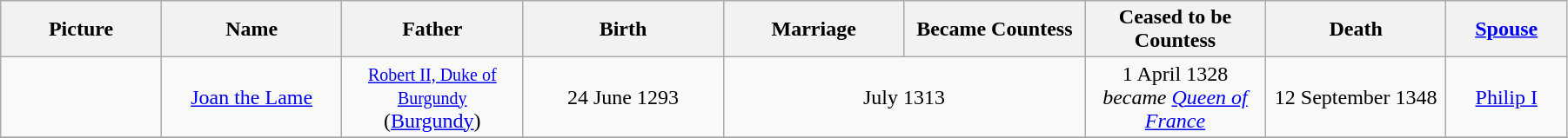<table width=95% class="wikitable">
<tr>
<th width = "8%">Picture</th>
<th width = "9%">Name</th>
<th width = "9%">Father</th>
<th width = "10%">Birth</th>
<th width = "9%">Marriage</th>
<th width = "9%">Became Countess</th>
<th width = "9%">Ceased to be Countess</th>
<th width = "9%">Death</th>
<th width = "6%"><a href='#'>Spouse</a></th>
</tr>
<tr>
<td align="center"></td>
<td align="center"><a href='#'>Joan the Lame</a></td>
<td align=center><small><a href='#'>Robert II, Duke of Burgundy</a></small> <br>(<a href='#'>Burgundy</a>)</td>
<td align="center">24 June 1293</td>
<td align="center" colspan="2">July 1313</td>
<td align="center">1 April 1328<br><em>became <a href='#'>Queen of France</a></em></td>
<td align="center">12 September 1348</td>
<td align="center"><a href='#'>Philip I</a></td>
</tr>
<tr>
</tr>
</table>
